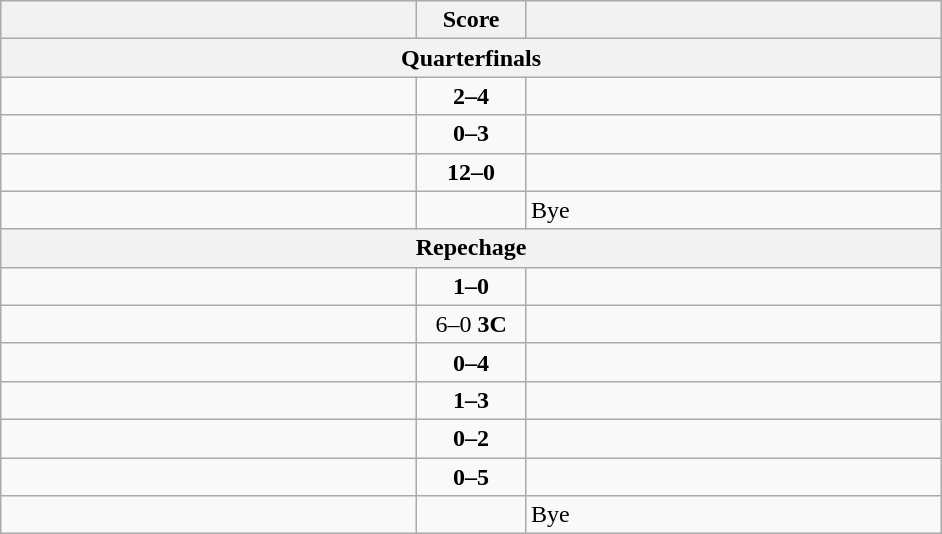<table class="wikitable" style="text-align: left;">
<tr>
<th align="right" width="270"></th>
<th width="65">Score</th>
<th align="left" width="270"></th>
</tr>
<tr>
<th colspan="3">Quarterfinals</th>
</tr>
<tr>
<td></td>
<td align=center><strong>2–4</strong></td>
<td><strong></strong></td>
</tr>
<tr>
<td></td>
<td align=center><strong>0–3</strong></td>
<td><strong></strong></td>
</tr>
<tr>
<td><strong></strong></td>
<td align=center><strong>12–0</strong></td>
<td></td>
</tr>
<tr>
<td><strong></strong></td>
<td align=center></td>
<td>Bye</td>
</tr>
<tr>
<th colspan="3">Repechage</th>
</tr>
<tr>
<td><strong></strong></td>
<td align=center><strong>1–0</strong></td>
<td></td>
</tr>
<tr>
<td><strong></strong></td>
<td align=center>6–0 <strong>3C</strong></td>
<td></td>
</tr>
<tr>
<td></td>
<td align=center><strong>0–4</strong></td>
<td><strong></strong></td>
</tr>
<tr>
<td></td>
<td align=center><strong>1–3</strong></td>
<td><strong></strong></td>
</tr>
<tr>
<td></td>
<td align=center><strong>0–2</strong></td>
<td><strong></strong></td>
</tr>
<tr>
<td></td>
<td align=center><strong>0–5</strong></td>
<td><strong></strong></td>
</tr>
<tr>
<td><strong></strong></td>
<td align=center></td>
<td>Bye</td>
</tr>
</table>
